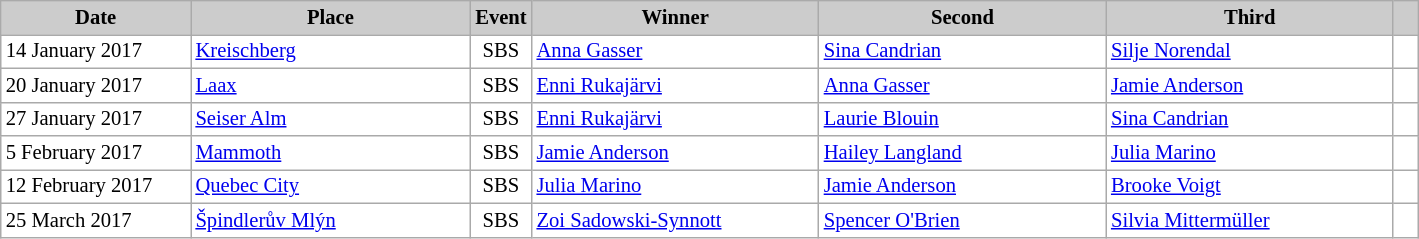<table class="wikitable plainrowheaders" style="background:#fff; font-size:86%; border:grey solid 1px; border-collapse:collapse;">
<tr style="background:#ccc; text-align:center;">
<th scope="col" style="background:#ccc; width:120px;">Date</th>
<th scope="col" style="background:#ccc; width:180px;">Place</th>
<th scope="col" style="background:#ccc; width:15px;">Event</th>
<th scope="col" style="background:#ccc; width:185px;">Winner</th>
<th scope="col" style="background:#ccc; width:185px;">Second</th>
<th scope="col" style="background:#ccc; width:185px;">Third</th>
<th scope="col" style="background:#ccc; width:10px;"></th>
</tr>
<tr>
<td>14 January 2017</td>
<td> <a href='#'>Kreischberg</a></td>
<td align=center>SBS</td>
<td> <a href='#'>Anna Gasser</a></td>
<td> <a href='#'>Sina Candrian</a></td>
<td> <a href='#'>Silje Norendal</a></td>
<td></td>
</tr>
<tr>
<td>20 January 2017</td>
<td> <a href='#'>Laax</a></td>
<td align=center>SBS</td>
<td> <a href='#'>Enni Rukajärvi</a></td>
<td> <a href='#'>Anna Gasser</a></td>
<td> <a href='#'>Jamie Anderson</a></td>
<td></td>
</tr>
<tr>
<td>27 January 2017</td>
<td> <a href='#'>Seiser Alm</a></td>
<td align=center>SBS</td>
<td> <a href='#'>Enni Rukajärvi</a></td>
<td> <a href='#'>Laurie Blouin</a></td>
<td> <a href='#'>Sina Candrian</a></td>
<td></td>
</tr>
<tr>
<td>5 February 2017</td>
<td> <a href='#'>Mammoth</a></td>
<td align=center>SBS</td>
<td> <a href='#'>Jamie Anderson</a></td>
<td> <a href='#'>Hailey Langland</a></td>
<td> <a href='#'>Julia Marino</a></td>
<td></td>
</tr>
<tr>
<td>12 February 2017</td>
<td> <a href='#'>Quebec City</a></td>
<td align=center>SBS</td>
<td> <a href='#'>Julia Marino</a></td>
<td> <a href='#'>Jamie Anderson</a></td>
<td> <a href='#'>Brooke Voigt</a></td>
<td></td>
</tr>
<tr>
<td>25 March 2017</td>
<td> <a href='#'>Špindlerův Mlýn</a></td>
<td align=center>SBS</td>
<td> <a href='#'>Zoi Sadowski-Synnott</a></td>
<td> <a href='#'>Spencer O'Brien</a></td>
<td> <a href='#'>Silvia Mittermüller</a></td>
<td></td>
</tr>
</table>
